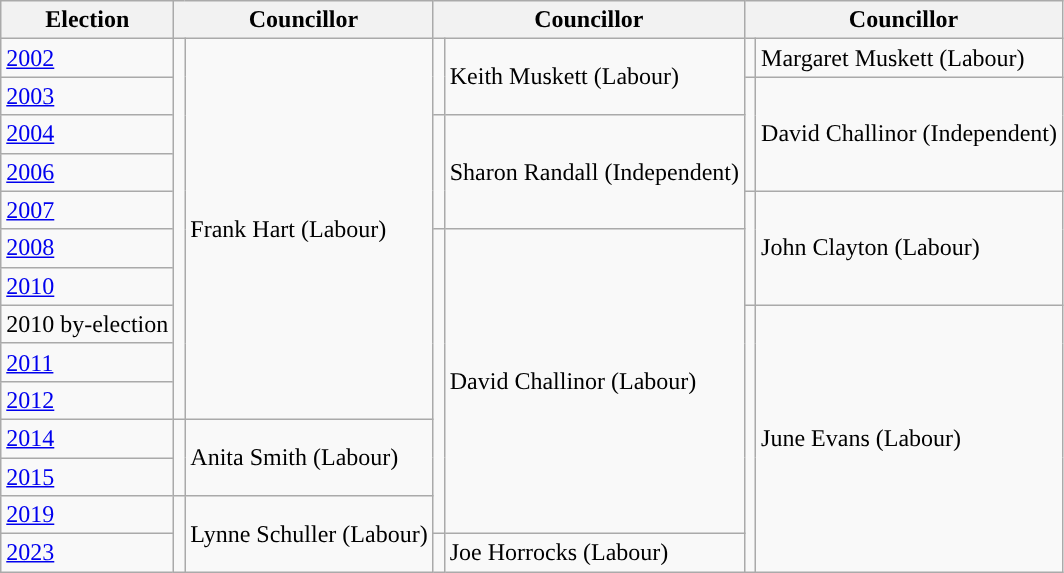<table class="wikitable">
<tr>
<th>Election</th>
<th colspan="2">Councillor</th>
<th colspan="2">Councillor</th>
<th colspan="2">Councillor</th>
</tr>
<tr>
<td><a href='#'>2002</a></td>
<td rowspan="10" style="background-color: "></td>
<td rowspan="10">Frank Hart (Labour)</td>
<td rowspan="2" style="background-color: "></td>
<td rowspan="2">Keith Muskett (Labour)</td>
<td style="background-color: "></td>
<td>Margaret Muskett (Labour)</td>
</tr>
<tr>
<td><a href='#'>2003</a></td>
<td rowspan="3" style="background-color: "></td>
<td rowspan="3">David Challinor (Independent)</td>
</tr>
<tr>
<td><a href='#'>2004</a></td>
<td rowspan="3" style="background-color: "></td>
<td rowspan="3">Sharon Randall (Independent)</td>
</tr>
<tr>
<td><a href='#'>2006</a></td>
</tr>
<tr>
<td><a href='#'>2007</a></td>
<td rowspan="3" style="background-color: "></td>
<td rowspan="3">John Clayton (Labour)</td>
</tr>
<tr>
<td><a href='#'>2008</a></td>
<td rowspan="8" style="background-color: "></td>
<td rowspan="8">David Challinor (Labour)</td>
</tr>
<tr>
<td><a href='#'>2010</a></td>
</tr>
<tr>
<td>2010 by-election</td>
<td rowspan="7" style="background-color: "></td>
<td rowspan="7">June Evans (Labour)</td>
</tr>
<tr>
<td><a href='#'>2011</a></td>
</tr>
<tr>
<td><a href='#'>2012</a></td>
</tr>
<tr>
<td><a href='#'>2014</a></td>
<td rowspan="2" style="background-color: "></td>
<td rowspan="2">Anita Smith (Labour)</td>
</tr>
<tr>
<td><a href='#'>2015</a></td>
</tr>
<tr>
<td><a href='#'>2019</a></td>
<td rowspan="2" style="background-color: "></td>
<td rowspan="2">Lynne Schuller (Labour)</td>
</tr>
<tr>
<td><a href='#'>2023</a></td>
<td style="background-color: "></td>
<td>Joe Horrocks (Labour)</td>
</tr>
</table>
